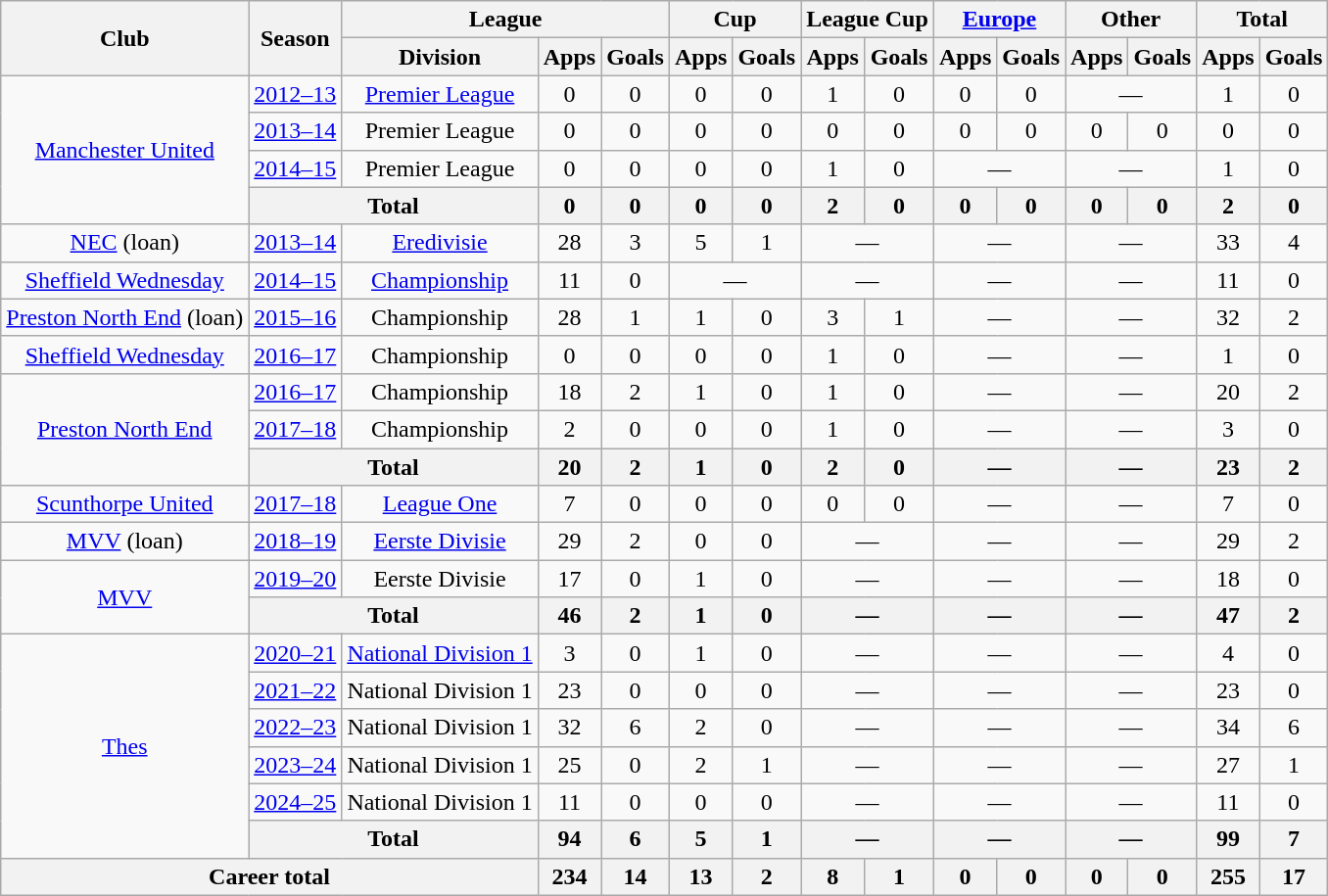<table class=wikitable style="text-align: center">
<tr>
<th rowspan="2">Club</th>
<th rowspan="2">Season</th>
<th colspan="3">League</th>
<th colspan="2">Cup</th>
<th colspan="2">League Cup</th>
<th colspan="2"><a href='#'>Europe</a></th>
<th colspan="2">Other</th>
<th colspan="2">Total</th>
</tr>
<tr>
<th>Division</th>
<th>Apps</th>
<th>Goals</th>
<th>Apps</th>
<th>Goals</th>
<th>Apps</th>
<th>Goals</th>
<th>Apps</th>
<th>Goals</th>
<th>Apps</th>
<th>Goals</th>
<th>Apps</th>
<th>Goals</th>
</tr>
<tr>
<td rowspan="4"><a href='#'>Manchester United</a></td>
<td><a href='#'>2012–13</a></td>
<td><a href='#'>Premier League</a></td>
<td>0</td>
<td>0</td>
<td>0</td>
<td>0</td>
<td>1</td>
<td>0</td>
<td>0</td>
<td>0</td>
<td colspan="2">—</td>
<td>1</td>
<td>0</td>
</tr>
<tr>
<td><a href='#'>2013–14</a></td>
<td>Premier League</td>
<td>0</td>
<td>0</td>
<td>0</td>
<td>0</td>
<td>0</td>
<td>0</td>
<td>0</td>
<td>0</td>
<td>0</td>
<td>0</td>
<td>0</td>
<td>0</td>
</tr>
<tr>
<td><a href='#'>2014–15</a></td>
<td>Premier League</td>
<td>0</td>
<td>0</td>
<td>0</td>
<td>0</td>
<td>1</td>
<td>0</td>
<td colspan="2">—</td>
<td colspan="2">—</td>
<td>1</td>
<td>0</td>
</tr>
<tr>
<th colspan="2">Total</th>
<th>0</th>
<th>0</th>
<th>0</th>
<th>0</th>
<th>2</th>
<th>0</th>
<th>0</th>
<th>0</th>
<th>0</th>
<th>0</th>
<th>2</th>
<th>0</th>
</tr>
<tr>
<td><a href='#'>NEC</a> (loan)</td>
<td><a href='#'>2013–14</a></td>
<td><a href='#'>Eredivisie</a></td>
<td>28</td>
<td>3</td>
<td>5</td>
<td>1</td>
<td colspan="2">—</td>
<td colspan="2">—</td>
<td colspan="2">—</td>
<td>33</td>
<td>4</td>
</tr>
<tr>
<td><a href='#'>Sheffield Wednesday</a></td>
<td><a href='#'>2014–15</a></td>
<td><a href='#'>Championship</a></td>
<td>11</td>
<td>0</td>
<td colspan="2">—</td>
<td colspan="2">—</td>
<td colspan="2">—</td>
<td colspan="2">—</td>
<td>11</td>
<td>0</td>
</tr>
<tr>
<td><a href='#'>Preston North End</a> (loan)</td>
<td><a href='#'>2015–16</a></td>
<td>Championship</td>
<td>28</td>
<td>1</td>
<td>1</td>
<td>0</td>
<td>3</td>
<td>1</td>
<td colspan="2">—</td>
<td colspan="2">—</td>
<td>32</td>
<td>2</td>
</tr>
<tr>
<td><a href='#'>Sheffield Wednesday</a></td>
<td><a href='#'>2016–17</a></td>
<td>Championship</td>
<td>0</td>
<td>0</td>
<td>0</td>
<td>0</td>
<td>1</td>
<td>0</td>
<td colspan="2">—</td>
<td colspan="2">—</td>
<td>1</td>
<td>0</td>
</tr>
<tr>
<td rowspan="3"><a href='#'>Preston North End</a></td>
<td><a href='#'>2016–17</a></td>
<td>Championship</td>
<td>18</td>
<td>2</td>
<td>1</td>
<td>0</td>
<td>1</td>
<td>0</td>
<td colspan="2">—</td>
<td colspan="2">—</td>
<td>20</td>
<td>2</td>
</tr>
<tr>
<td><a href='#'>2017–18</a></td>
<td>Championship</td>
<td>2</td>
<td>0</td>
<td>0</td>
<td>0</td>
<td>1</td>
<td>0</td>
<td colspan="2">—</td>
<td colspan="2">—</td>
<td>3</td>
<td>0</td>
</tr>
<tr>
<th colspan="2">Total</th>
<th>20</th>
<th>2</th>
<th>1</th>
<th>0</th>
<th>2</th>
<th>0</th>
<th colspan="2">—</th>
<th colspan="2">—</th>
<th>23</th>
<th>2</th>
</tr>
<tr>
<td><a href='#'>Scunthorpe United</a></td>
<td><a href='#'>2017–18</a></td>
<td><a href='#'>League One</a></td>
<td>7</td>
<td>0</td>
<td>0</td>
<td>0</td>
<td>0</td>
<td>0</td>
<td colspan="2">—</td>
<td colspan="2">—</td>
<td>7</td>
<td>0</td>
</tr>
<tr>
<td><a href='#'>MVV</a> (loan)</td>
<td><a href='#'>2018–19</a></td>
<td><a href='#'>Eerste Divisie</a></td>
<td>29</td>
<td>2</td>
<td>0</td>
<td>0</td>
<td colspan="2">—</td>
<td colspan="2">—</td>
<td colspan="2">—</td>
<td>29</td>
<td>2</td>
</tr>
<tr>
<td rowspan="2"><a href='#'>MVV</a></td>
<td><a href='#'>2019–20</a></td>
<td>Eerste Divisie</td>
<td>17</td>
<td>0</td>
<td>1</td>
<td>0</td>
<td colspan="2">—</td>
<td colspan="2">—</td>
<td colspan="2">—</td>
<td>18</td>
<td>0</td>
</tr>
<tr>
<th colspan="2">Total</th>
<th>46</th>
<th>2</th>
<th>1</th>
<th>0</th>
<th colspan="2">—</th>
<th colspan="2">—</th>
<th colspan="2">—</th>
<th>47</th>
<th>2</th>
</tr>
<tr>
<td rowspan="6"><a href='#'>Thes</a></td>
<td><a href='#'>2020–21</a></td>
<td><a href='#'>National Division 1</a></td>
<td>3</td>
<td>0</td>
<td>1</td>
<td>0</td>
<td colspan="2">—</td>
<td colspan="2">—</td>
<td colspan="2">—</td>
<td>4</td>
<td>0</td>
</tr>
<tr>
<td><a href='#'>2021–22</a></td>
<td>National Division 1</td>
<td>23</td>
<td>0</td>
<td>0</td>
<td>0</td>
<td colspan="2">—</td>
<td colspan="2">—</td>
<td colspan="2">—</td>
<td>23</td>
<td>0</td>
</tr>
<tr>
<td><a href='#'>2022–23</a></td>
<td>National Division 1</td>
<td>32</td>
<td>6</td>
<td>2</td>
<td>0</td>
<td colspan="2">—</td>
<td colspan="2">—</td>
<td colspan="2">—</td>
<td>34</td>
<td>6</td>
</tr>
<tr>
<td><a href='#'>2023–24</a></td>
<td>National Division 1</td>
<td>25</td>
<td>0</td>
<td>2</td>
<td>1</td>
<td colspan="2">—</td>
<td colspan="2">—</td>
<td colspan="2">—</td>
<td>27</td>
<td>1</td>
</tr>
<tr>
<td><a href='#'>2024–25</a></td>
<td>National Division 1</td>
<td>11</td>
<td>0</td>
<td>0</td>
<td>0</td>
<td colspan="2">—</td>
<td colspan="2">—</td>
<td colspan="2">—</td>
<td>11</td>
<td>0</td>
</tr>
<tr>
<th colspan="2">Total</th>
<th>94</th>
<th>6</th>
<th>5</th>
<th>1</th>
<th colspan="2">—</th>
<th colspan="2">—</th>
<th colspan="2">—</th>
<th>99</th>
<th>7</th>
</tr>
<tr>
<th colspan="3">Career total</th>
<th>234</th>
<th>14</th>
<th>13</th>
<th>2</th>
<th>8</th>
<th>1</th>
<th>0</th>
<th>0</th>
<th>0</th>
<th>0</th>
<th>255</th>
<th>17</th>
</tr>
</table>
